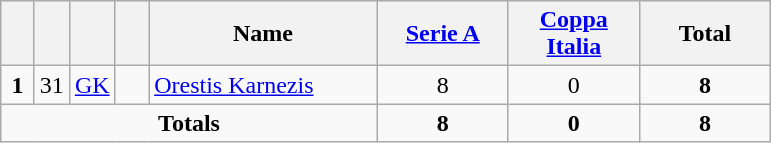<table class="wikitable" style="text-align:center">
<tr>
<th width=15></th>
<th width=15></th>
<th width=15></th>
<th width=15></th>
<th width=145>Name</th>
<th width=80><a href='#'>Serie A</a></th>
<th width=80><a href='#'>Coppa Italia</a></th>
<th width=80>Total</th>
</tr>
<tr>
<td><strong>1</strong></td>
<td>31</td>
<td><a href='#'>GK</a></td>
<td></td>
<td align=left><a href='#'>Orestis Karnezis</a></td>
<td>8</td>
<td>0</td>
<td><strong>8</strong></td>
</tr>
<tr>
<td colspan=5><strong>Totals</strong></td>
<td><strong>8</strong></td>
<td><strong>0</strong></td>
<td><strong>8</strong></td>
</tr>
</table>
